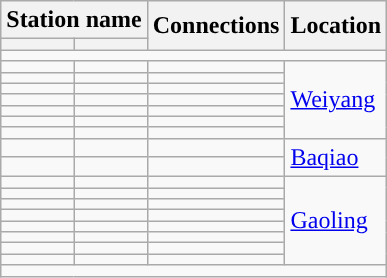<table class="wikitable">
<tr>
<th colspan="2">Station name</th>
<th rowspan="2">Connections</th>
<th rowspan="2">Location</th>
</tr>
<tr>
<th></th>
<th></th>
</tr>
<tr style="background:#">
<td colspan = "8"></td>
</tr>
<tr>
<td></td>
<td></td>
<td></td>
<td rowspan="7"><a href='#'>Weiyang</a></td>
</tr>
<tr>
<td></td>
<td></td>
<td></td>
</tr>
<tr>
<td></td>
<td></td>
<td></td>
</tr>
<tr>
<td></td>
<td></td>
<td></td>
</tr>
<tr>
<td></td>
<td></td>
<td></td>
</tr>
<tr>
<td></td>
<td></td>
<td></td>
</tr>
<tr>
<td></td>
<td></td>
<td></td>
</tr>
<tr>
<td></td>
<td></td>
<td></td>
<td rowspan="2"><a href='#'>Baqiao</a></td>
</tr>
<tr>
<td></td>
<td></td>
<td></td>
</tr>
<tr>
<td></td>
<td></td>
<td></td>
<td rowspan="8"><a href='#'>Gaoling</a></td>
</tr>
<tr>
<td></td>
<td></td>
<td></td>
</tr>
<tr>
<td></td>
<td></td>
<td></td>
</tr>
<tr>
<td></td>
<td></td>
<td></td>
</tr>
<tr>
<td></td>
<td></td>
<td></td>
</tr>
<tr>
<td></td>
<td></td>
<td></td>
</tr>
<tr>
<td></td>
<td></td>
<td></td>
</tr>
<tr>
<td></td>
<td></td>
<td></td>
</tr>
<tr style="background:#">
<td colspan = "8"></td>
</tr>
</table>
